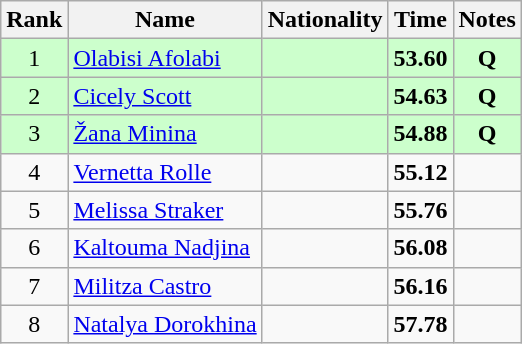<table class="wikitable sortable" style="text-align:center">
<tr>
<th>Rank</th>
<th>Name</th>
<th>Nationality</th>
<th>Time</th>
<th>Notes</th>
</tr>
<tr bgcolor=ccffcc>
<td>1</td>
<td align=left><a href='#'>Olabisi Afolabi</a></td>
<td align=left></td>
<td><strong>53.60</strong></td>
<td><strong>Q</strong></td>
</tr>
<tr bgcolor=ccffcc>
<td>2</td>
<td align=left><a href='#'>Cicely Scott</a></td>
<td align=left></td>
<td><strong>54.63</strong></td>
<td><strong>Q</strong></td>
</tr>
<tr bgcolor=ccffcc>
<td>3</td>
<td align=left><a href='#'>Žana Minina</a></td>
<td align=left></td>
<td><strong>54.88</strong></td>
<td><strong>Q</strong></td>
</tr>
<tr>
<td>4</td>
<td align=left><a href='#'>Vernetta Rolle</a></td>
<td align=left></td>
<td><strong>55.12</strong></td>
<td></td>
</tr>
<tr>
<td>5</td>
<td align=left><a href='#'>Melissa Straker</a></td>
<td align=left></td>
<td><strong>55.76</strong></td>
<td></td>
</tr>
<tr>
<td>6</td>
<td align=left><a href='#'>Kaltouma Nadjina</a></td>
<td align=left></td>
<td><strong>56.08</strong></td>
<td></td>
</tr>
<tr>
<td>7</td>
<td align=left><a href='#'>Militza Castro</a></td>
<td align=left></td>
<td><strong>56.16</strong></td>
<td></td>
</tr>
<tr>
<td>8</td>
<td align=left><a href='#'>Natalya Dorokhina</a></td>
<td align=left></td>
<td><strong>57.78</strong></td>
<td></td>
</tr>
</table>
